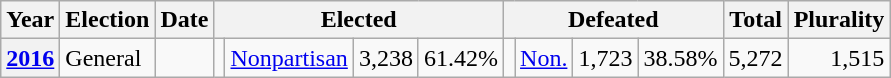<table class="wikitable">
<tr>
<th>Year</th>
<th>Election</th>
<th>Date</th>
<th colspan="4">Elected</th>
<th colspan="4">Defeated</th>
<th>Total</th>
<th>Plurality</th>
</tr>
<tr>
<th valign="top"><a href='#'>2016</a></th>
<td valign="top">General</td>
<td valign="top"></td>
<td valign="top"></td>
<td valign="top" ><a href='#'>Nonpartisan</a></td>
<td align="right" valign="top">3,238</td>
<td align="right" valign="top">61.42%</td>
<td valign="top"></td>
<td valign="top" ><a href='#'>Non.</a></td>
<td align="right" valign="top">1,723</td>
<td align="right" valign="top">38.58%</td>
<td align="right" valign="top">5,272</td>
<td align="right" valign="top">1,515</td>
</tr>
</table>
